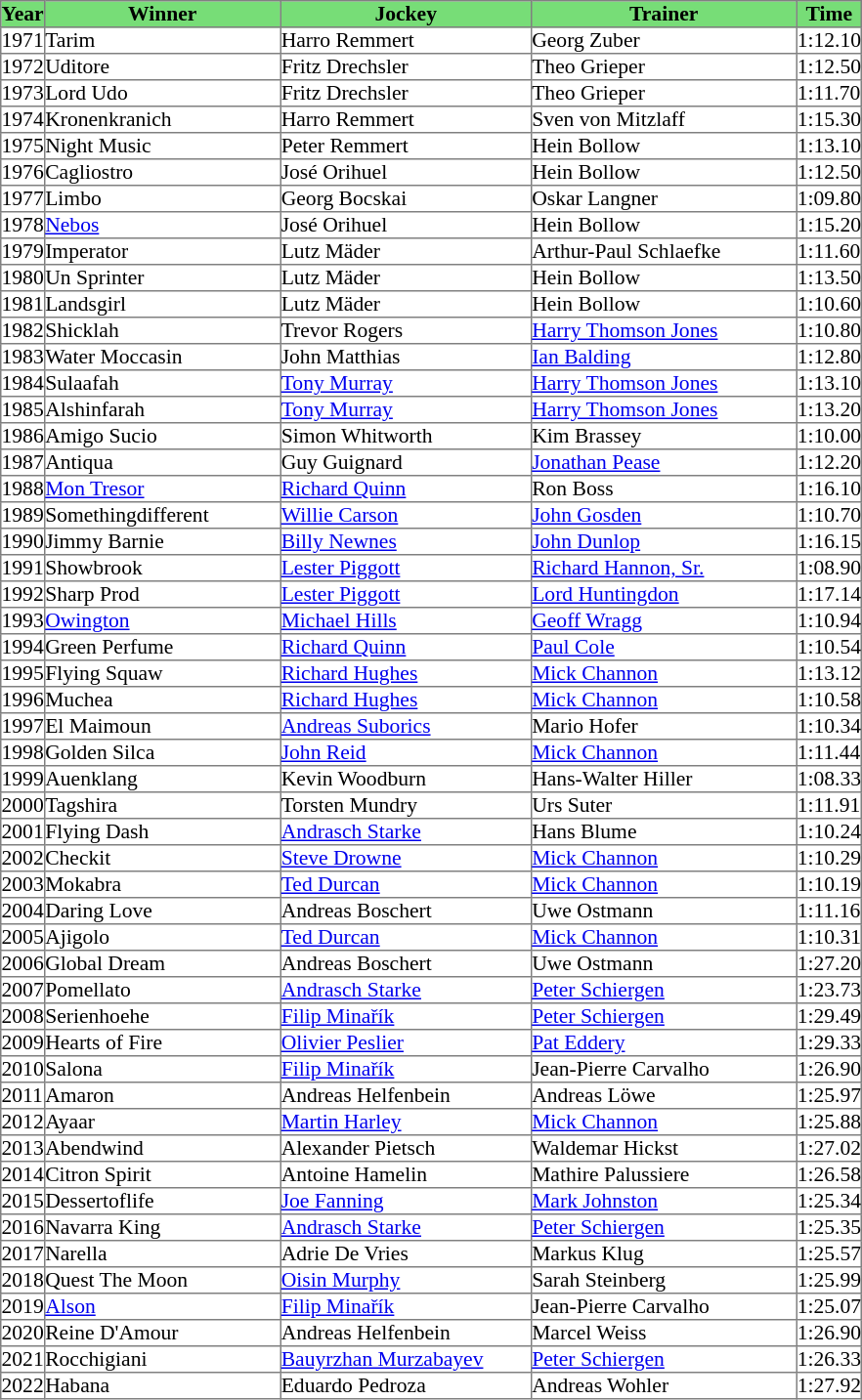<table class = "sortable" | border="1" cellpadding="0" style="border-collapse: collapse; font-size:90%">
<tr bgcolor="#77dd77" align="center">
<th>Year</th>
<th>Winner</th>
<th>Jockey</th>
<th>Trainer</th>
<th>Time</th>
</tr>
<tr>
<td>1971</td>
<td width=160px>Tarim</td>
<td width=170px>Harro Remmert</td>
<td width=180px>Georg Zuber</td>
<td>1:12.10</td>
</tr>
<tr>
<td>1972</td>
<td>Uditore</td>
<td>Fritz Drechsler</td>
<td>Theo Grieper</td>
<td>1:12.50</td>
</tr>
<tr>
<td>1973</td>
<td>Lord Udo</td>
<td>Fritz Drechsler</td>
<td>Theo Grieper</td>
<td>1:11.70</td>
</tr>
<tr>
<td>1974</td>
<td>Kronenkranich</td>
<td>Harro Remmert</td>
<td>Sven von Mitzlaff</td>
<td>1:15.30</td>
</tr>
<tr>
<td>1975</td>
<td>Night Music</td>
<td>Peter Remmert</td>
<td>Hein Bollow</td>
<td>1:13.10</td>
</tr>
<tr>
<td>1976</td>
<td>Cagliostro</td>
<td>José Orihuel</td>
<td>Hein Bollow</td>
<td>1:12.50</td>
</tr>
<tr>
<td>1977</td>
<td>Limbo</td>
<td>Georg Bocskai</td>
<td>Oskar Langner</td>
<td>1:09.80</td>
</tr>
<tr>
<td>1978</td>
<td><a href='#'>Nebos</a></td>
<td>José Orihuel</td>
<td>Hein Bollow</td>
<td>1:15.20</td>
</tr>
<tr>
<td>1979</td>
<td>Imperator</td>
<td>Lutz Mäder</td>
<td>Arthur-Paul Schlaefke</td>
<td>1:11.60</td>
</tr>
<tr>
<td>1980</td>
<td>Un Sprinter</td>
<td>Lutz Mäder</td>
<td>Hein Bollow</td>
<td>1:13.50</td>
</tr>
<tr>
<td>1981</td>
<td>Landsgirl</td>
<td>Lutz Mäder</td>
<td>Hein Bollow</td>
<td>1:10.60</td>
</tr>
<tr>
<td>1982</td>
<td>Shicklah</td>
<td>Trevor Rogers</td>
<td><a href='#'>Harry Thomson Jones</a></td>
<td>1:10.80</td>
</tr>
<tr>
<td>1983</td>
<td>Water Moccasin</td>
<td>John Matthias</td>
<td><a href='#'>Ian Balding</a></td>
<td>1:12.80</td>
</tr>
<tr>
<td>1984</td>
<td>Sulaafah</td>
<td><a href='#'>Tony Murray</a></td>
<td><a href='#'>Harry Thomson Jones</a></td>
<td>1:13.10</td>
</tr>
<tr>
<td>1985</td>
<td>Alshinfarah</td>
<td><a href='#'>Tony Murray</a></td>
<td><a href='#'>Harry Thomson Jones</a></td>
<td>1:13.20</td>
</tr>
<tr>
<td>1986</td>
<td>Amigo Sucio</td>
<td>Simon Whitworth</td>
<td>Kim Brassey</td>
<td>1:10.00</td>
</tr>
<tr>
<td>1987</td>
<td>Antiqua</td>
<td>Guy Guignard</td>
<td><a href='#'>Jonathan Pease</a></td>
<td>1:12.20</td>
</tr>
<tr>
<td>1988</td>
<td><a href='#'>Mon Tresor</a></td>
<td><a href='#'>Richard Quinn</a></td>
<td>Ron Boss</td>
<td>1:16.10</td>
</tr>
<tr>
<td>1989</td>
<td>Somethingdifferent</td>
<td><a href='#'>Willie Carson</a></td>
<td><a href='#'>John Gosden</a></td>
<td>1:10.70</td>
</tr>
<tr>
<td>1990</td>
<td>Jimmy Barnie</td>
<td><a href='#'>Billy Newnes</a></td>
<td><a href='#'>John Dunlop</a></td>
<td>1:16.15</td>
</tr>
<tr>
<td>1991</td>
<td>Showbrook</td>
<td><a href='#'>Lester Piggott</a></td>
<td><a href='#'>Richard Hannon, Sr.</a></td>
<td>1:08.90</td>
</tr>
<tr>
<td>1992</td>
<td>Sharp Prod</td>
<td><a href='#'>Lester Piggott</a></td>
<td><a href='#'>Lord Huntingdon</a></td>
<td>1:17.14</td>
</tr>
<tr>
<td>1993</td>
<td><a href='#'>Owington</a></td>
<td><a href='#'>Michael Hills</a></td>
<td><a href='#'>Geoff Wragg</a></td>
<td>1:10.94</td>
</tr>
<tr>
<td>1994</td>
<td>Green Perfume </td>
<td><a href='#'>Richard Quinn</a></td>
<td><a href='#'>Paul Cole</a></td>
<td>1:10.54</td>
</tr>
<tr>
<td>1995</td>
<td>Flying Squaw</td>
<td><a href='#'>Richard Hughes</a></td>
<td><a href='#'>Mick Channon</a></td>
<td>1:13.12</td>
</tr>
<tr>
<td>1996</td>
<td>Muchea</td>
<td><a href='#'>Richard Hughes</a></td>
<td><a href='#'>Mick Channon</a></td>
<td>1:10.58</td>
</tr>
<tr>
<td>1997</td>
<td>El Maimoun</td>
<td><a href='#'>Andreas Suborics</a></td>
<td>Mario Hofer</td>
<td>1:10.34</td>
</tr>
<tr>
<td>1998</td>
<td>Golden Silca</td>
<td><a href='#'>John Reid</a></td>
<td><a href='#'>Mick Channon</a></td>
<td>1:11.44</td>
</tr>
<tr>
<td>1999</td>
<td>Auenklang</td>
<td>Kevin Woodburn</td>
<td>Hans-Walter Hiller</td>
<td>1:08.33</td>
</tr>
<tr>
<td>2000</td>
<td>Tagshira</td>
<td>Torsten Mundry</td>
<td>Urs Suter</td>
<td>1:11.91</td>
</tr>
<tr>
<td>2001</td>
<td>Flying Dash</td>
<td><a href='#'>Andrasch Starke</a></td>
<td>Hans Blume</td>
<td>1:10.24</td>
</tr>
<tr>
<td>2002</td>
<td>Checkit </td>
<td><a href='#'>Steve Drowne</a></td>
<td><a href='#'>Mick Channon</a></td>
<td>1:10.29</td>
</tr>
<tr>
<td>2003</td>
<td>Mokabra</td>
<td><a href='#'>Ted Durcan</a></td>
<td><a href='#'>Mick Channon</a></td>
<td>1:10.19</td>
</tr>
<tr>
<td>2004</td>
<td>Daring Love</td>
<td>Andreas Boschert</td>
<td>Uwe Ostmann</td>
<td>1:11.16</td>
</tr>
<tr>
<td>2005</td>
<td>Ajigolo</td>
<td><a href='#'>Ted Durcan</a></td>
<td><a href='#'>Mick Channon</a></td>
<td>1:10.31</td>
</tr>
<tr>
<td>2006</td>
<td>Global Dream</td>
<td>Andreas Boschert</td>
<td>Uwe Ostmann</td>
<td>1:27.20</td>
</tr>
<tr>
<td>2007</td>
<td>Pomellato</td>
<td><a href='#'>Andrasch Starke</a></td>
<td><a href='#'>Peter Schiergen</a></td>
<td>1:23.73</td>
</tr>
<tr>
<td>2008</td>
<td>Serienhoehe</td>
<td><a href='#'>Filip Minařík</a></td>
<td><a href='#'>Peter Schiergen</a></td>
<td>1:29.49</td>
</tr>
<tr>
<td>2009</td>
<td>Hearts of Fire</td>
<td><a href='#'>Olivier Peslier</a></td>
<td><a href='#'>Pat Eddery</a></td>
<td>1:29.33</td>
</tr>
<tr>
<td>2010</td>
<td>Salona </td>
<td><a href='#'>Filip Minařík</a></td>
<td>Jean-Pierre Carvalho</td>
<td>1:26.90</td>
</tr>
<tr>
<td>2011</td>
<td>Amaron</td>
<td>Andreas Helfenbein</td>
<td>Andreas Löwe</td>
<td>1:25.97</td>
</tr>
<tr>
<td>2012</td>
<td>Ayaar</td>
<td><a href='#'>Martin Harley</a></td>
<td><a href='#'>Mick Channon</a></td>
<td>1:25.88</td>
</tr>
<tr>
<td>2013</td>
<td>Abendwind</td>
<td>Alexander Pietsch</td>
<td>Waldemar Hickst</td>
<td>1:27.02</td>
</tr>
<tr>
<td>2014</td>
<td>Citron Spirit</td>
<td>Antoine Hamelin</td>
<td>Mathire Palussiere</td>
<td>1:26.58</td>
</tr>
<tr>
<td>2015</td>
<td>Dessertoflife</td>
<td><a href='#'>Joe Fanning</a></td>
<td><a href='#'>Mark Johnston</a></td>
<td>1:25.34</td>
</tr>
<tr>
<td>2016</td>
<td>Navarra King</td>
<td><a href='#'>Andrasch Starke</a></td>
<td><a href='#'>Peter Schiergen</a></td>
<td>1:25.35</td>
</tr>
<tr>
<td>2017</td>
<td>Narella</td>
<td>Adrie De Vries</td>
<td>Markus Klug</td>
<td>1:25.57</td>
</tr>
<tr>
<td>2018</td>
<td>Quest The Moon</td>
<td><a href='#'>Oisin Murphy</a></td>
<td>Sarah Steinberg</td>
<td>1:25.99</td>
</tr>
<tr>
<td>2019</td>
<td><a href='#'>Alson</a></td>
<td><a href='#'>Filip Minařík</a></td>
<td>Jean-Pierre Carvalho</td>
<td>1:25.07</td>
</tr>
<tr>
<td>2020</td>
<td>Reine D'Amour</td>
<td>Andreas Helfenbein</td>
<td>Marcel Weiss</td>
<td>1:26.90</td>
</tr>
<tr>
<td>2021</td>
<td>Rocchigiani</td>
<td><a href='#'>Bauyrzhan Murzabayev</a></td>
<td><a href='#'>Peter Schiergen</a></td>
<td>1:26.33</td>
</tr>
<tr>
<td>2022</td>
<td>Habana</td>
<td>Eduardo Pedroza</td>
<td>Andreas Wohler</td>
<td>1:27.92</td>
</tr>
</table>
